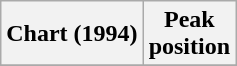<table class="wikitable plainrowheaders">
<tr>
<th>Chart (1994)</th>
<th>Peak<br>position</th>
</tr>
<tr>
</tr>
</table>
